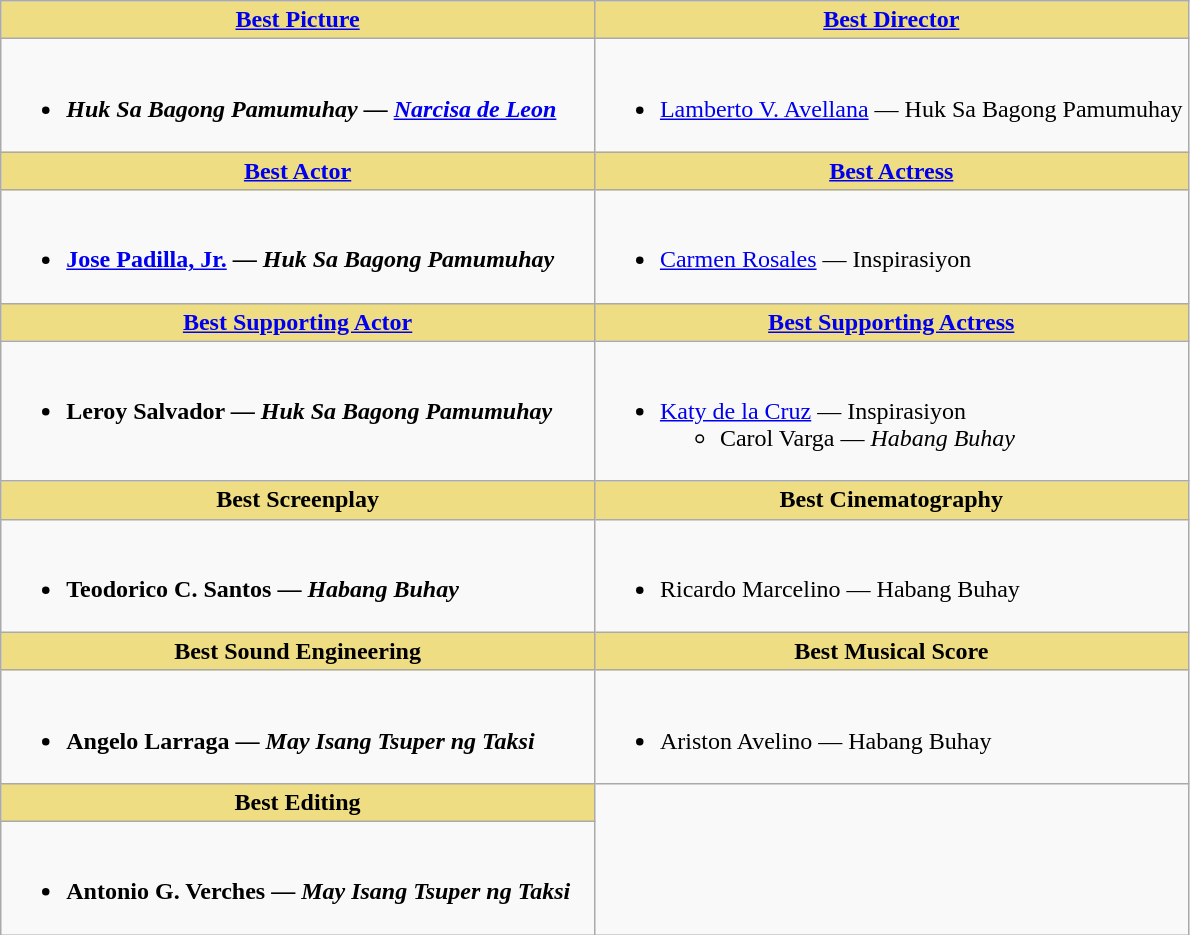<table class=wikitable>
<tr>
<th style="background:#EEDD82; width:50%"><a href='#'>Best Picture</a></th>
<th style="background:#EEDD82; width:50%"><a href='#'>Best Director</a></th>
</tr>
<tr>
<td valign="top"><br><ul><li><strong><em>Huk Sa Bagong Pamumuhay<em> — <a href='#'>Narcisa de Leon</a><strong></li></ul></td>
<td valign="top"><br><ul><li></strong><a href='#'>Lamberto V. Avellana</a> — </em>Huk Sa Bagong Pamumuhay</em></strong></li></ul></td>
</tr>
<tr>
<th style="background:#EEDD82; width:50%"><a href='#'>Best Actor</a></th>
<th style="background:#EEDD82; width:50%"><a href='#'>Best Actress</a></th>
</tr>
<tr>
<td valign="top"><br><ul><li><strong><a href='#'>Jose Padilla, Jr.</a> — <em>Huk Sa Bagong Pamumuhay<strong><em></li></ul></td>
<td valign="top"><br><ul><li></strong><a href='#'>Carmen Rosales</a> — </em>Inspirasiyon</em></strong></li></ul></td>
</tr>
<tr>
<th style="background:#EEDD82; width:50%"><a href='#'>Best Supporting Actor</a></th>
<th style="background:#EEDD82; width:50%"><a href='#'>Best Supporting Actress</a></th>
</tr>
<tr>
<td valign="top"><br><ul><li><strong>Leroy Salvador — <em>Huk Sa Bagong Pamumuhay<strong><em></li></ul></td>
<td valign="top"><br><ul><li></strong><a href='#'>Katy de la Cruz</a> — </em>Inspirasiyon</em></strong><ul><li>Carol Varga — <em>Habang Buhay</em></li></ul></li></ul></td>
</tr>
<tr>
<th style="background:#EEDD82; width:50%">Best Screenplay</th>
<th style="background:#EEDD82; width:50%">Best Cinematography</th>
</tr>
<tr>
<td valign="top"><br><ul><li><strong>Teodorico C. Santos — <em>Habang Buhay<strong><em></li></ul></td>
<td valign="top"><br><ul><li></strong>Ricardo Marcelino — </em>Habang Buhay</em></strong></li></ul></td>
</tr>
<tr>
<th style="background:#EEDD82; width:50%">Best Sound Engineering</th>
<th style="background:#EEDD82; width:50%">Best Musical Score</th>
</tr>
<tr>
<td valign="top"><br><ul><li><strong>Angelo Larraga — <em>May Isang Tsuper ng Taksi<strong><em></li></ul></td>
<td valign="top"><br><ul><li></strong>Ariston Avelino — </em>Habang Buhay</em></strong></li></ul></td>
</tr>
<tr>
<th style="background:#EEDD82; width:50%">Best Editing</th>
</tr>
<tr>
<td valign="top"><br><ul><li><strong> Antonio G. Verches — <em>May Isang Tsuper ng Taksi<strong><em></li></ul></td>
</tr>
</table>
